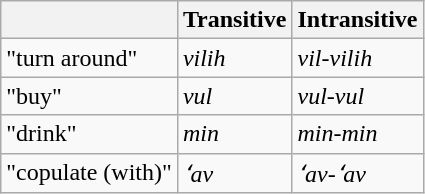<table class="wikitable">
<tr>
<th></th>
<th>Transitive</th>
<th>Intransitive</th>
</tr>
<tr>
<td>"turn around"</td>
<td><em>vilih</em></td>
<td><em>vil-vilih</em></td>
</tr>
<tr>
<td>"buy"</td>
<td><em>vul</em></td>
<td><em>vul-vul</em></td>
</tr>
<tr>
<td>"drink"</td>
<td><em>min</em></td>
<td><em>min-min</em></td>
</tr>
<tr>
<td>"copulate (with)"</td>
<td><em>ʻav</em></td>
<td><em>ʻav-ʻav</em></td>
</tr>
</table>
